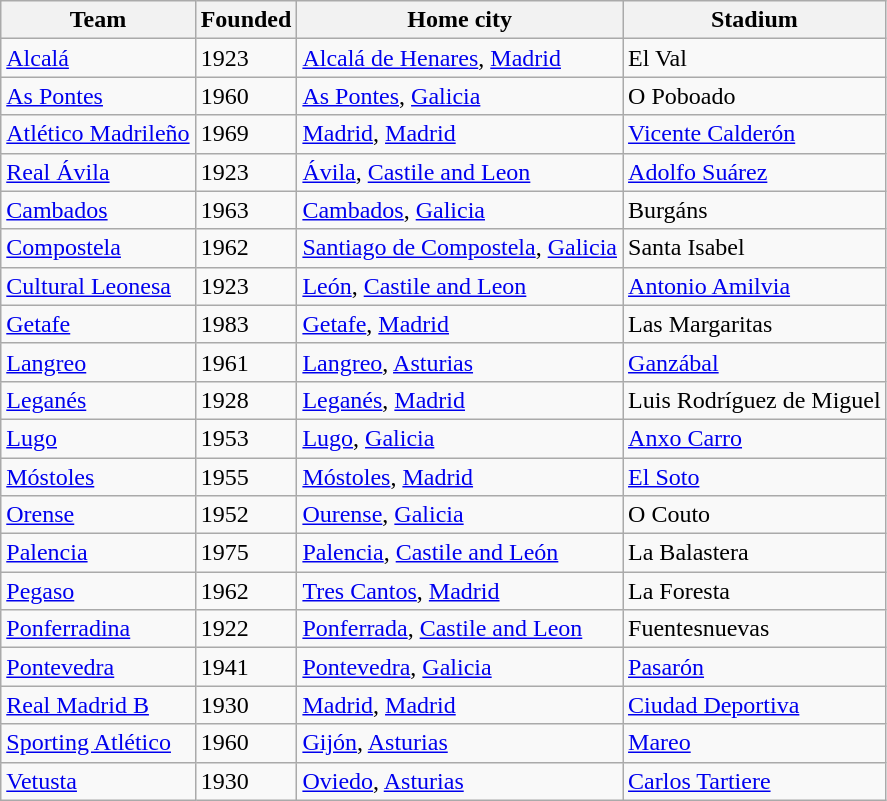<table class="wikitable sortable">
<tr>
<th>Team</th>
<th>Founded</th>
<th>Home city</th>
<th>Stadium</th>
</tr>
<tr>
<td><a href='#'>Alcalá</a></td>
<td>1923</td>
<td><a href='#'>Alcalá de Henares</a>, <a href='#'>Madrid</a></td>
<td>El Val</td>
</tr>
<tr>
<td><a href='#'>As Pontes</a></td>
<td>1960</td>
<td><a href='#'>As Pontes</a>, <a href='#'>Galicia</a></td>
<td>O Poboado</td>
</tr>
<tr>
<td><a href='#'>Atlético Madrileño</a></td>
<td>1969</td>
<td><a href='#'>Madrid</a>, <a href='#'>Madrid</a></td>
<td><a href='#'>Vicente Calderón</a></td>
</tr>
<tr>
<td><a href='#'>Real Ávila</a></td>
<td>1923</td>
<td><a href='#'>Ávila</a>, <a href='#'>Castile and Leon</a></td>
<td><a href='#'>Adolfo Suárez</a></td>
</tr>
<tr>
<td><a href='#'>Cambados</a></td>
<td>1963</td>
<td><a href='#'>Cambados</a>, <a href='#'>Galicia</a></td>
<td>Burgáns</td>
</tr>
<tr>
<td><a href='#'>Compostela</a></td>
<td>1962</td>
<td><a href='#'>Santiago de Compostela</a>, <a href='#'>Galicia</a></td>
<td>Santa Isabel</td>
</tr>
<tr>
<td><a href='#'>Cultural Leonesa</a></td>
<td>1923</td>
<td><a href='#'>León</a>, <a href='#'>Castile and Leon</a></td>
<td><a href='#'>Antonio Amilvia</a></td>
</tr>
<tr>
<td><a href='#'>Getafe</a></td>
<td>1983</td>
<td><a href='#'>Getafe</a>, <a href='#'>Madrid</a></td>
<td>Las Margaritas</td>
</tr>
<tr>
<td><a href='#'>Langreo</a></td>
<td>1961</td>
<td><a href='#'>Langreo</a>, <a href='#'>Asturias</a></td>
<td><a href='#'>Ganzábal</a></td>
</tr>
<tr>
<td><a href='#'>Leganés</a></td>
<td>1928</td>
<td><a href='#'>Leganés</a>, <a href='#'>Madrid</a></td>
<td>Luis Rodríguez de Miguel</td>
</tr>
<tr>
<td><a href='#'>Lugo</a></td>
<td>1953</td>
<td><a href='#'>Lugo</a>, <a href='#'>Galicia</a></td>
<td><a href='#'>Anxo Carro</a></td>
</tr>
<tr>
<td><a href='#'>Móstoles</a></td>
<td>1955</td>
<td><a href='#'>Móstoles</a>, <a href='#'>Madrid</a></td>
<td><a href='#'>El Soto</a></td>
</tr>
<tr>
<td><a href='#'>Orense</a></td>
<td>1952</td>
<td><a href='#'>Ourense</a>, <a href='#'>Galicia</a></td>
<td>O Couto</td>
</tr>
<tr>
<td><a href='#'>Palencia</a></td>
<td>1975</td>
<td><a href='#'>Palencia</a>, <a href='#'>Castile and León</a></td>
<td>La Balastera</td>
</tr>
<tr>
<td><a href='#'>Pegaso</a></td>
<td>1962</td>
<td><a href='#'>Tres Cantos</a>, <a href='#'>Madrid</a></td>
<td>La Foresta</td>
</tr>
<tr>
<td><a href='#'>Ponferradina</a></td>
<td>1922</td>
<td><a href='#'>Ponferrada</a>, <a href='#'>Castile and Leon</a></td>
<td>Fuentesnuevas</td>
</tr>
<tr>
<td><a href='#'>Pontevedra</a></td>
<td>1941</td>
<td><a href='#'>Pontevedra</a>, <a href='#'>Galicia</a></td>
<td><a href='#'>Pasarón</a></td>
</tr>
<tr>
<td><a href='#'>Real Madrid B</a></td>
<td>1930</td>
<td><a href='#'>Madrid</a>, <a href='#'>Madrid</a></td>
<td><a href='#'>Ciudad Deportiva</a></td>
</tr>
<tr>
<td><a href='#'>Sporting Atlético</a></td>
<td>1960</td>
<td><a href='#'>Gijón</a>, <a href='#'>Asturias</a></td>
<td><a href='#'>Mareo</a></td>
</tr>
<tr>
<td><a href='#'>Vetusta</a></td>
<td>1930</td>
<td><a href='#'>Oviedo</a>, <a href='#'>Asturias</a></td>
<td><a href='#'>Carlos Tartiere</a></td>
</tr>
</table>
